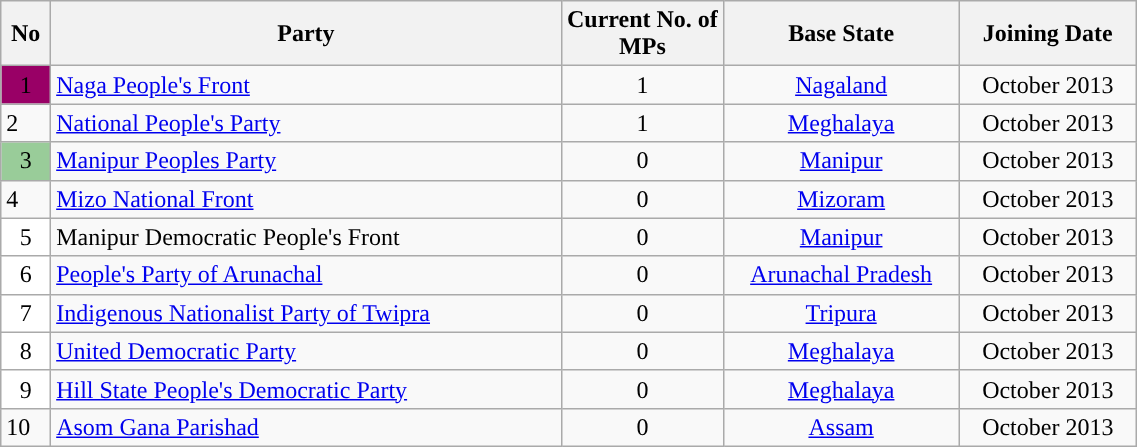<table class="wikitable sortable" border="1" width=60%>
<tr>
<th width="30px">No</th>
<th width="500px">Party</th>
<th width="130px">Current No. of MPs</th>
<th width="200px">Base State</th>
<th width="150px">Joining Date</th>
</tr>
<tr>
<td style="background-color:#990066; text-align: center;">1</td>
<td><a href='#'>Naga People's Front</a></td>
<td style="text-align: center;">1</td>
<td style="text-align: center;"><a href='#'>Nagaland</a></td>
<td style="text-align: center;">October 2013</td>
</tr>
<tr>
<td style="background-color:">2</td>
<td><a href='#'>National People's Party</a></td>
<td style="text-align: center;">1</td>
<td style="text-align: center;"><a href='#'>Meghalaya</a></td>
<td style="text-align: center;">October 2013</td>
</tr>
<tr>
<td style="background-color:#99CC99; text-align: center;">3</td>
<td><a href='#'>Manipur Peoples Party</a></td>
<td style="text-align: center;">0</td>
<td style="text-align: center;"><a href='#'>Manipur</a></td>
<td style="text-align: center;">October 2013</td>
</tr>
<tr>
<td style="background-color:">4</td>
<td><a href='#'>Mizo National Front</a></td>
<td style="text-align: center;">0</td>
<td style="text-align: center;"><a href='#'>Mizoram</a></td>
<td style="text-align: center;">October 2013</td>
</tr>
<tr>
<td style="background-color:white; text-align: center;">5</td>
<td>Manipur Democratic People's Front</td>
<td style="text-align: center;">0</td>
<td style="text-align: center;"><a href='#'>Manipur</a></td>
<td style="text-align: center;">October 2013</td>
</tr>
<tr>
<td style="background-color:white; text-align: center;">6</td>
<td><a href='#'>People's Party of Arunachal</a></td>
<td style="text-align: center;">0</td>
<td style="text-align: center;"><a href='#'>Arunachal Pradesh</a></td>
<td style="text-align: center;">October 2013</td>
</tr>
<tr>
<td style="background-color:white; text-align: center;">7</td>
<td><a href='#'>Indigenous Nationalist Party of Twipra</a></td>
<td style="text-align: center;">0</td>
<td style="text-align: center;"><a href='#'>Tripura</a></td>
<td style="text-align: center;">October 2013</td>
</tr>
<tr>
<td style="background-color:white; text-align: center;">8</td>
<td><a href='#'>United Democratic Party</a></td>
<td style="text-align: center;">0</td>
<td style="text-align: center;"><a href='#'>Meghalaya</a></td>
<td style="text-align: center;">October 2013</td>
</tr>
<tr>
<td style="background-color:white; text-align: center;">9</td>
<td><a href='#'>Hill State People's Democratic Party</a></td>
<td style="text-align: center;">0</td>
<td style="text-align: center;"><a href='#'>Meghalaya</a></td>
<td style="text-align: center;">October 2013</td>
</tr>
<tr>
<td style="background-color:">10</td>
<td><a href='#'>Asom Gana Parishad</a></td>
<td style="text-align: center;">0</td>
<td style="text-align: center;"><a href='#'>Assam</a></td>
<td style="text-align: center;">October 2013</td>
</tr>
</table>
